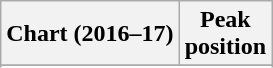<table class="wikitable sortable plainrowheaders" style="text-align:center">
<tr>
<th scope="col">Chart (2016–17)</th>
<th scope="col">Peak<br> position</th>
</tr>
<tr>
</tr>
<tr>
</tr>
<tr>
</tr>
</table>
